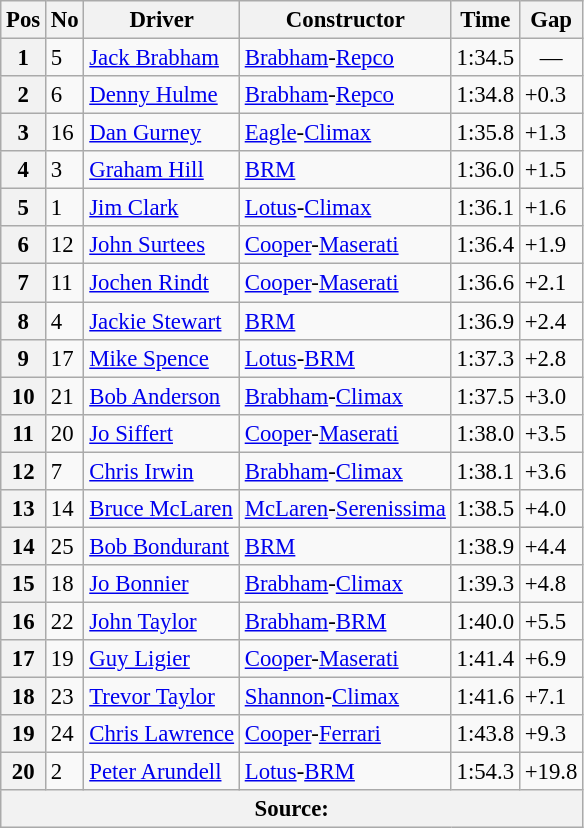<table class="wikitable sortable" style="font-size: 95%">
<tr>
<th>Pos</th>
<th>No</th>
<th>Driver</th>
<th>Constructor</th>
<th>Time</th>
<th>Gap</th>
</tr>
<tr>
<th>1</th>
<td>5</td>
<td> <a href='#'>Jack Brabham</a></td>
<td><a href='#'>Brabham</a>-<a href='#'>Repco</a></td>
<td>1:34.5</td>
<td align="center">—</td>
</tr>
<tr>
<th>2</th>
<td>6</td>
<td> <a href='#'>Denny Hulme</a></td>
<td><a href='#'>Brabham</a>-<a href='#'>Repco</a></td>
<td>1:34.8</td>
<td>+0.3</td>
</tr>
<tr>
<th>3</th>
<td>16</td>
<td> <a href='#'>Dan Gurney</a></td>
<td><a href='#'>Eagle</a>-<a href='#'>Climax</a></td>
<td>1:35.8</td>
<td>+1.3</td>
</tr>
<tr>
<th>4</th>
<td>3</td>
<td> <a href='#'>Graham Hill</a></td>
<td><a href='#'>BRM</a></td>
<td>1:36.0</td>
<td>+1.5</td>
</tr>
<tr>
<th>5</th>
<td>1</td>
<td> <a href='#'>Jim Clark</a></td>
<td><a href='#'>Lotus</a>-<a href='#'>Climax</a></td>
<td>1:36.1</td>
<td>+1.6</td>
</tr>
<tr>
<th>6</th>
<td>12</td>
<td> <a href='#'>John Surtees</a></td>
<td><a href='#'>Cooper</a>-<a href='#'>Maserati</a></td>
<td>1:36.4</td>
<td>+1.9</td>
</tr>
<tr>
<th>7</th>
<td>11</td>
<td> <a href='#'>Jochen Rindt</a></td>
<td><a href='#'>Cooper</a>-<a href='#'>Maserati</a></td>
<td>1:36.6</td>
<td>+2.1</td>
</tr>
<tr>
<th>8</th>
<td>4</td>
<td> <a href='#'>Jackie Stewart</a></td>
<td><a href='#'>BRM</a></td>
<td>1:36.9</td>
<td>+2.4</td>
</tr>
<tr>
<th>9</th>
<td>17</td>
<td> <a href='#'>Mike Spence</a></td>
<td><a href='#'>Lotus</a>-<a href='#'>BRM</a></td>
<td>1:37.3</td>
<td>+2.8</td>
</tr>
<tr>
<th>10</th>
<td>21</td>
<td> <a href='#'>Bob Anderson</a></td>
<td><a href='#'>Brabham</a>-<a href='#'>Climax</a></td>
<td>1:37.5</td>
<td>+3.0</td>
</tr>
<tr>
<th>11</th>
<td>20</td>
<td> <a href='#'>Jo Siffert</a></td>
<td><a href='#'>Cooper</a>-<a href='#'>Maserati</a></td>
<td>1:38.0</td>
<td>+3.5</td>
</tr>
<tr>
<th>12</th>
<td>7</td>
<td> <a href='#'>Chris Irwin</a></td>
<td><a href='#'>Brabham</a>-<a href='#'>Climax</a></td>
<td>1:38.1</td>
<td>+3.6</td>
</tr>
<tr>
<th>13</th>
<td>14</td>
<td> <a href='#'>Bruce McLaren</a></td>
<td><a href='#'>McLaren</a>-<a href='#'>Serenissima</a></td>
<td>1:38.5</td>
<td>+4.0</td>
</tr>
<tr>
<th>14</th>
<td>25</td>
<td> <a href='#'>Bob Bondurant</a></td>
<td><a href='#'>BRM</a></td>
<td>1:38.9</td>
<td>+4.4</td>
</tr>
<tr>
<th>15</th>
<td>18</td>
<td> <a href='#'>Jo Bonnier</a></td>
<td><a href='#'>Brabham</a>-<a href='#'>Climax</a></td>
<td>1:39.3</td>
<td>+4.8</td>
</tr>
<tr>
<th>16</th>
<td>22</td>
<td> <a href='#'>John Taylor</a></td>
<td><a href='#'>Brabham</a>-<a href='#'>BRM</a></td>
<td>1:40.0</td>
<td>+5.5</td>
</tr>
<tr>
<th>17</th>
<td>19</td>
<td> <a href='#'>Guy Ligier</a></td>
<td><a href='#'>Cooper</a>-<a href='#'>Maserati</a></td>
<td>1:41.4</td>
<td>+6.9</td>
</tr>
<tr>
<th>18</th>
<td>23</td>
<td> <a href='#'>Trevor Taylor</a></td>
<td><a href='#'>Shannon</a>-<a href='#'>Climax</a></td>
<td>1:41.6</td>
<td>+7.1</td>
</tr>
<tr>
<th>19</th>
<td>24</td>
<td> <a href='#'>Chris Lawrence</a></td>
<td><a href='#'>Cooper</a>-<a href='#'>Ferrari</a></td>
<td>1:43.8</td>
<td>+9.3</td>
</tr>
<tr>
<th>20</th>
<td>2</td>
<td> <a href='#'>Peter Arundell</a></td>
<td><a href='#'>Lotus</a>-<a href='#'>BRM</a></td>
<td>1:54.3</td>
<td>+19.8</td>
</tr>
<tr>
<th colspan="6">Source:</th>
</tr>
</table>
